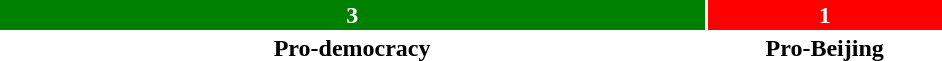<table style="width:50%; text-align:center;">
<tr style="color:white;">
<td style="background:green; width:75%;"><strong>3</strong></td>
<td style="background:red; width:25%;"><strong>1</strong></td>
</tr>
<tr>
<td><span><strong>Pro-democracy</strong></span></td>
<td><span><strong>Pro-Beijing</strong></span></td>
</tr>
</table>
